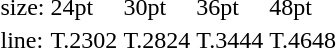<table style="margin-left:40px;">
<tr>
<td>size:</td>
<td>24pt</td>
<td>30pt</td>
<td>36pt</td>
<td>48pt</td>
</tr>
<tr>
<td>line:</td>
<td>T.2302</td>
<td>T.2824</td>
<td>T.3444</td>
<td>T.4648</td>
</tr>
</table>
